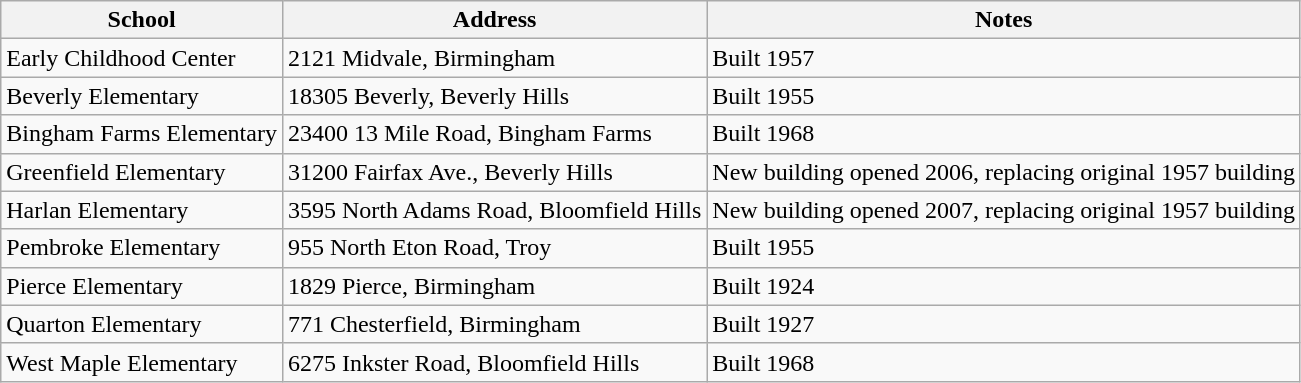<table class="wikitable">
<tr>
<th>School</th>
<th>Address</th>
<th>Notes</th>
</tr>
<tr>
<td>Early Childhood Center</td>
<td>2121 Midvale, Birmingham</td>
<td>Built 1957</td>
</tr>
<tr>
<td>Beverly Elementary</td>
<td>18305 Beverly, Beverly Hills</td>
<td>Built 1955</td>
</tr>
<tr>
<td>Bingham Farms Elementary</td>
<td>23400 13 Mile Road, Bingham Farms</td>
<td>Built 1968</td>
</tr>
<tr>
<td>Greenfield Elementary</td>
<td>31200 Fairfax Ave., Beverly Hills</td>
<td>New building opened 2006, replacing original 1957 building</td>
</tr>
<tr>
<td>Harlan Elementary</td>
<td>3595 North Adams Road, Bloomfield Hills</td>
<td>New building opened 2007, replacing original 1957 building</td>
</tr>
<tr>
<td>Pembroke Elementary</td>
<td>955 North Eton Road, Troy</td>
<td>Built 1955</td>
</tr>
<tr>
<td>Pierce Elementary</td>
<td>1829 Pierce, Birmingham</td>
<td>Built 1924</td>
</tr>
<tr>
<td>Quarton Elementary</td>
<td>771 Chesterfield, Birmingham</td>
<td>Built 1927</td>
</tr>
<tr>
<td>West Maple Elementary</td>
<td>6275 Inkster Road, Bloomfield Hills</td>
<td>Built 1968</td>
</tr>
</table>
